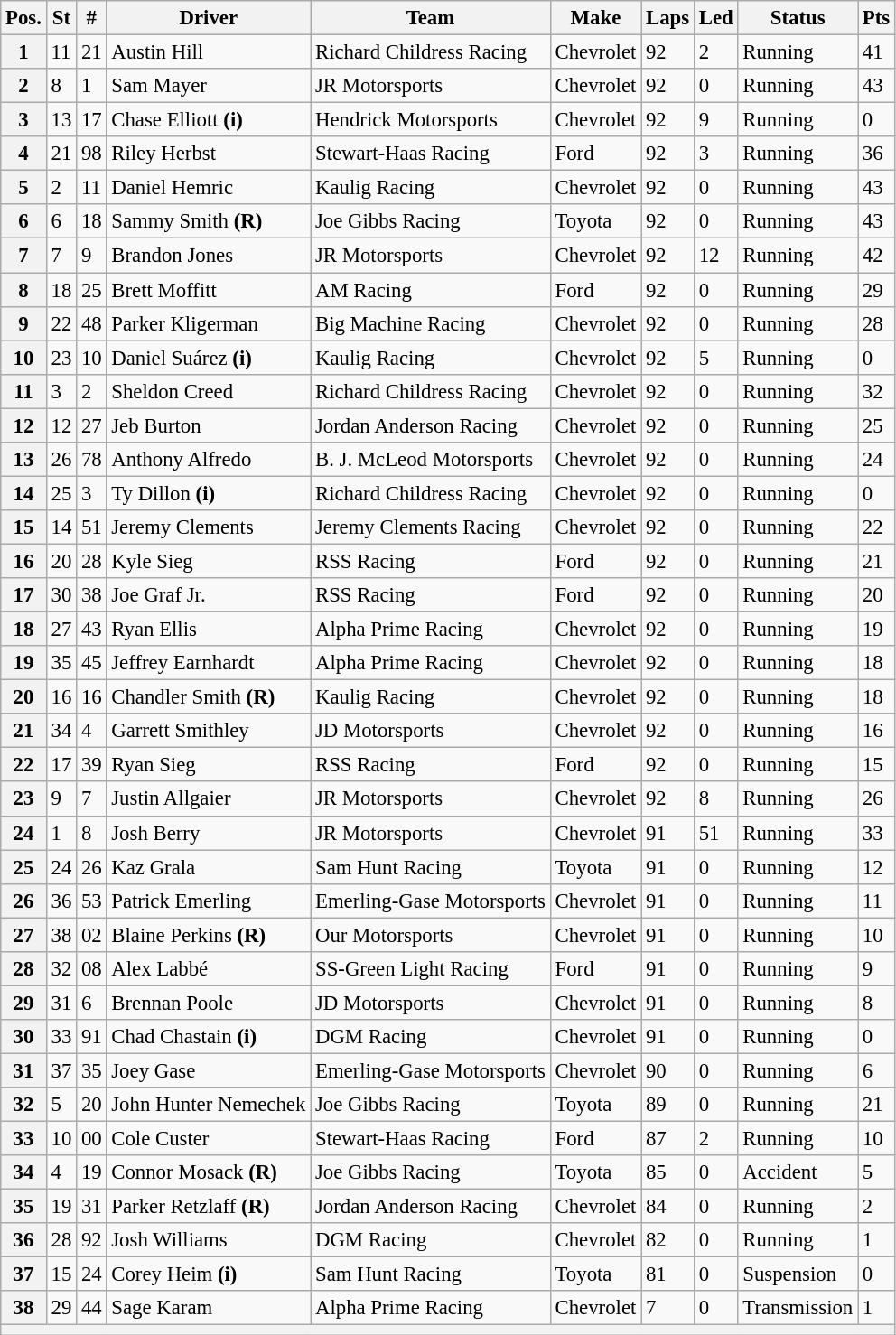<table class="wikitable" style="font-size:95%">
<tr>
<th>Pos.</th>
<th>St</th>
<th>#</th>
<th>Driver</th>
<th>Team</th>
<th>Make</th>
<th>Laps</th>
<th>Led</th>
<th>Status</th>
<th>Pts</th>
</tr>
<tr>
<th>1</th>
<td>11</td>
<td>21</td>
<td>Austin Hill</td>
<td>Richard Childress Racing</td>
<td>Chevrolet</td>
<td>92</td>
<td>2</td>
<td>Running</td>
<td>41</td>
</tr>
<tr>
<th>2</th>
<td>8</td>
<td>1</td>
<td>Sam Mayer</td>
<td>JR Motorsports</td>
<td>Chevrolet</td>
<td>92</td>
<td>0</td>
<td>Running</td>
<td>43</td>
</tr>
<tr>
<th>3</th>
<td>13</td>
<td>17</td>
<td>Chase Elliott <strong>(i)</strong></td>
<td>Hendrick Motorsports</td>
<td>Chevrolet</td>
<td>92</td>
<td>9</td>
<td>Running</td>
<td>0</td>
</tr>
<tr>
<th>4</th>
<td>21</td>
<td>98</td>
<td>Riley Herbst</td>
<td>Stewart-Haas Racing</td>
<td>Ford</td>
<td>92</td>
<td>3</td>
<td>Running</td>
<td>36</td>
</tr>
<tr>
<th>5</th>
<td>2</td>
<td>11</td>
<td>Daniel Hemric</td>
<td>Kaulig Racing</td>
<td>Chevrolet</td>
<td>92</td>
<td>0</td>
<td>Running</td>
<td>43</td>
</tr>
<tr>
<th>6</th>
<td>6</td>
<td>18</td>
<td>Sammy Smith <strong>(R)</strong></td>
<td>Joe Gibbs Racing</td>
<td>Toyota</td>
<td>92</td>
<td>0</td>
<td>Running</td>
<td>43</td>
</tr>
<tr>
<th>7</th>
<td>7</td>
<td>9</td>
<td>Brandon Jones</td>
<td>JR Motorsports</td>
<td>Chevrolet</td>
<td>92</td>
<td>12</td>
<td>Running</td>
<td>42</td>
</tr>
<tr>
<th>8</th>
<td>18</td>
<td>25</td>
<td>Brett Moffitt</td>
<td>AM Racing</td>
<td>Ford</td>
<td>92</td>
<td>0</td>
<td>Running</td>
<td>29</td>
</tr>
<tr>
<th>9</th>
<td>22</td>
<td>48</td>
<td>Parker Kligerman</td>
<td>Big Machine Racing</td>
<td>Chevrolet</td>
<td>92</td>
<td>0</td>
<td>Running</td>
<td>28</td>
</tr>
<tr>
<th>10</th>
<td>23</td>
<td>10</td>
<td>Daniel Suárez <strong>(i)</strong></td>
<td>Kaulig Racing</td>
<td>Chevrolet</td>
<td>92</td>
<td>5</td>
<td>Running</td>
<td>0</td>
</tr>
<tr>
<th>11</th>
<td>3</td>
<td>2</td>
<td>Sheldon Creed</td>
<td>Richard Childress Racing</td>
<td>Chevrolet</td>
<td>92</td>
<td>0</td>
<td>Running</td>
<td>32</td>
</tr>
<tr>
<th>12</th>
<td>12</td>
<td>27</td>
<td>Jeb Burton</td>
<td>Jordan Anderson Racing</td>
<td>Chevrolet</td>
<td>92</td>
<td>0</td>
<td>Running</td>
<td>25</td>
</tr>
<tr>
<th>13</th>
<td>26</td>
<td>78</td>
<td>Anthony Alfredo</td>
<td>B. J. McLeod Motorsports</td>
<td>Chevrolet</td>
<td>92</td>
<td>0</td>
<td>Running</td>
<td>24</td>
</tr>
<tr>
<th>14</th>
<td>25</td>
<td>3</td>
<td>Ty Dillon <strong>(i)</strong></td>
<td>Richard Childress Racing</td>
<td>Chevrolet</td>
<td>92</td>
<td>0</td>
<td>Running</td>
<td>0</td>
</tr>
<tr>
<th>15</th>
<td>14</td>
<td>51</td>
<td>Jeremy Clements</td>
<td>Jeremy Clements Racing</td>
<td>Chevrolet</td>
<td>92</td>
<td>0</td>
<td>Running</td>
<td>22</td>
</tr>
<tr>
<th>16</th>
<td>20</td>
<td>28</td>
<td>Kyle Sieg</td>
<td>RSS Racing</td>
<td>Ford</td>
<td>92</td>
<td>0</td>
<td>Running</td>
<td>21</td>
</tr>
<tr>
<th>17</th>
<td>30</td>
<td>38</td>
<td>Joe Graf Jr.</td>
<td>RSS Racing</td>
<td>Ford</td>
<td>92</td>
<td>0</td>
<td>Running</td>
<td>20</td>
</tr>
<tr>
<th>18</th>
<td>27</td>
<td>43</td>
<td>Ryan Ellis</td>
<td>Alpha Prime Racing</td>
<td>Chevrolet</td>
<td>92</td>
<td>0</td>
<td>Running</td>
<td>19</td>
</tr>
<tr>
<th>19</th>
<td>35</td>
<td>45</td>
<td>Jeffrey Earnhardt</td>
<td>Alpha Prime Racing</td>
<td>Chevrolet</td>
<td>92</td>
<td>0</td>
<td>Running</td>
<td>18</td>
</tr>
<tr>
<th>20</th>
<td>16</td>
<td>16</td>
<td>Chandler Smith <strong>(R)</strong></td>
<td>Kaulig Racing</td>
<td>Chevrolet</td>
<td>92</td>
<td>0</td>
<td>Running</td>
<td>18</td>
</tr>
<tr>
<th>21</th>
<td>34</td>
<td>4</td>
<td>Garrett Smithley</td>
<td>JD Motorsports</td>
<td>Chevrolet</td>
<td>92</td>
<td>0</td>
<td>Running</td>
<td>16</td>
</tr>
<tr>
<th>22</th>
<td>17</td>
<td>39</td>
<td>Ryan Sieg</td>
<td>RSS Racing</td>
<td>Ford</td>
<td>92</td>
<td>0</td>
<td>Running</td>
<td>15</td>
</tr>
<tr>
<th>23</th>
<td>9</td>
<td>7</td>
<td>Justin Allgaier</td>
<td>JR Motorsports</td>
<td>Chevrolet</td>
<td>92</td>
<td>8</td>
<td>Running</td>
<td>26</td>
</tr>
<tr>
<th>24</th>
<td>1</td>
<td>8</td>
<td>Josh Berry</td>
<td>JR Motorsports</td>
<td>Chevrolet</td>
<td>91</td>
<td>51</td>
<td>Running</td>
<td>33</td>
</tr>
<tr>
<th>25</th>
<td>24</td>
<td>26</td>
<td>Kaz Grala</td>
<td>Sam Hunt Racing</td>
<td>Toyota</td>
<td>91</td>
<td>0</td>
<td>Running</td>
<td>12</td>
</tr>
<tr>
<th>26</th>
<td>36</td>
<td>53</td>
<td>Patrick Emerling</td>
<td>Emerling-Gase Motorsports</td>
<td>Chevrolet</td>
<td>91</td>
<td>0</td>
<td>Running</td>
<td>11</td>
</tr>
<tr>
<th>27</th>
<td>38</td>
<td>02</td>
<td>Blaine Perkins <strong>(R)</strong></td>
<td>Our Motorsports</td>
<td>Chevrolet</td>
<td>91</td>
<td>0</td>
<td>Running</td>
<td>10</td>
</tr>
<tr>
<th>28</th>
<td>32</td>
<td>08</td>
<td>Alex Labbé</td>
<td>SS-Green Light Racing</td>
<td>Ford</td>
<td>91</td>
<td>0</td>
<td>Running</td>
<td>9</td>
</tr>
<tr>
<th>29</th>
<td>31</td>
<td>6</td>
<td>Brennan Poole</td>
<td>JD Motorsports</td>
<td>Chevrolet</td>
<td>91</td>
<td>0</td>
<td>Running</td>
<td>8</td>
</tr>
<tr>
<th>30</th>
<td>33</td>
<td>91</td>
<td>Chad Chastain <strong>(i)</strong></td>
<td>DGM Racing</td>
<td>Chevrolet</td>
<td>91</td>
<td>0</td>
<td>Running</td>
<td>0</td>
</tr>
<tr>
<th>31</th>
<td>37</td>
<td>35</td>
<td>Joey Gase</td>
<td>Emerling-Gase Motorsports</td>
<td>Chevrolet</td>
<td>90</td>
<td>0</td>
<td>Running</td>
<td>6</td>
</tr>
<tr>
<th>32</th>
<td>5</td>
<td>20</td>
<td>John Hunter Nemechek</td>
<td>Joe Gibbs Racing</td>
<td>Toyota</td>
<td>89</td>
<td>0</td>
<td>Running</td>
<td>21</td>
</tr>
<tr>
<th>33</th>
<td>10</td>
<td>00</td>
<td>Cole Custer</td>
<td>Stewart-Haas Racing</td>
<td>Ford</td>
<td>87</td>
<td>2</td>
<td>Running</td>
<td>10</td>
</tr>
<tr>
<th>34</th>
<td>4</td>
<td>19</td>
<td>Connor Mosack <strong>(R)</strong></td>
<td>Joe Gibbs Racing</td>
<td>Toyota</td>
<td>85</td>
<td>0</td>
<td>Accident</td>
<td>5</td>
</tr>
<tr>
<th>35</th>
<td>19</td>
<td>31</td>
<td>Parker Retzlaff <strong>(R)</strong></td>
<td>Jordan Anderson Racing</td>
<td>Chevrolet</td>
<td>84</td>
<td>0</td>
<td>Running</td>
<td>2</td>
</tr>
<tr>
<th>36</th>
<td>28</td>
<td>92</td>
<td>Josh Williams</td>
<td>DGM Racing</td>
<td>Chevrolet</td>
<td>82</td>
<td>0</td>
<td>Running</td>
<td>1</td>
</tr>
<tr>
<th>37</th>
<td>15</td>
<td>24</td>
<td>Corey Heim <strong>(i)</strong></td>
<td>Sam Hunt Racing</td>
<td>Toyota</td>
<td>81</td>
<td>0</td>
<td>Suspension</td>
<td>0</td>
</tr>
<tr>
<th>38</th>
<td>29</td>
<td>44</td>
<td>Sage Karam</td>
<td>Alpha Prime Racing</td>
<td>Chevrolet</td>
<td>7</td>
<td>0</td>
<td>Transmission</td>
<td>1</td>
</tr>
<tr>
<th colspan="10"></th>
</tr>
</table>
